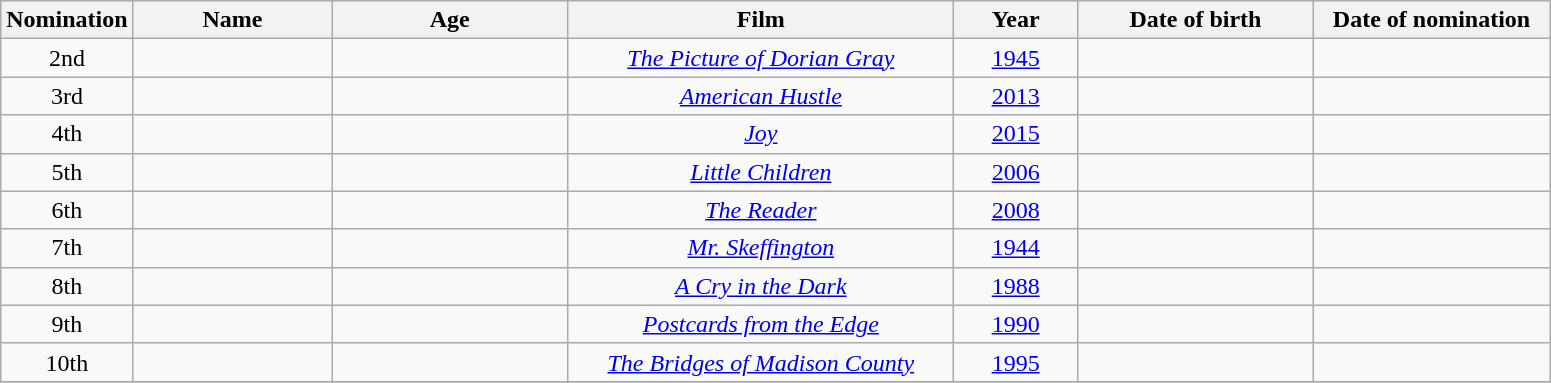<table class="wikitable sortable" style="text-align: center">
<tr>
<th width="65">Nomination</th>
<th width="125">Name</th>
<th width="150">Age</th>
<th width="250">Film</th>
<th width="75">Year</th>
<th width="150">Date of birth</th>
<th width="150">Date of nomination</th>
</tr>
<tr>
<td>2nd</td>
<td></td>
<td></td>
<td><em><a href='#'>The Picture of Dorian Gray</a></em></td>
<td><a href='#'>1945</a></td>
<td></td>
<td></td>
</tr>
<tr>
<td>3rd</td>
<td></td>
<td></td>
<td><em><a href='#'>American Hustle</a></em></td>
<td><a href='#'>2013</a></td>
<td></td>
<td></td>
</tr>
<tr>
<td>4th</td>
<td></td>
<td></td>
<td><em><a href='#'>Joy</a></em></td>
<td><a href='#'>2015</a></td>
<td></td>
<td></td>
</tr>
<tr>
<td>5th</td>
<td></td>
<td></td>
<td><em><a href='#'>Little Children</a></em></td>
<td><a href='#'>2006</a></td>
<td></td>
<td></td>
</tr>
<tr>
<td>6th</td>
<td></td>
<td></td>
<td><em><a href='#'>The Reader</a></em></td>
<td><a href='#'>2008</a></td>
<td></td>
<td></td>
</tr>
<tr>
<td>7th</td>
<td></td>
<td></td>
<td><em><a href='#'>Mr. Skeffington</a></em></td>
<td><a href='#'>1944</a></td>
<td></td>
<td></td>
</tr>
<tr>
<td>8th</td>
<td></td>
<td></td>
<td><em><a href='#'>A Cry in the Dark</a></em></td>
<td><a href='#'>1988</a></td>
<td></td>
<td></td>
</tr>
<tr>
<td>9th</td>
<td></td>
<td></td>
<td><em><a href='#'>Postcards from the Edge</a></em></td>
<td><a href='#'>1990</a></td>
<td></td>
<td></td>
</tr>
<tr>
<td>10th</td>
<td></td>
<td></td>
<td><em><a href='#'>The Bridges of Madison County</a></em></td>
<td><a href='#'>1995</a></td>
<td></td>
<td></td>
</tr>
<tr>
</tr>
</table>
